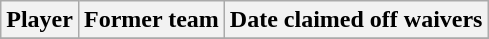<table class="wikitable">
<tr>
<th>Player</th>
<th>Former team</th>
<th>Date claimed off waivers</th>
</tr>
<tr>
</tr>
</table>
